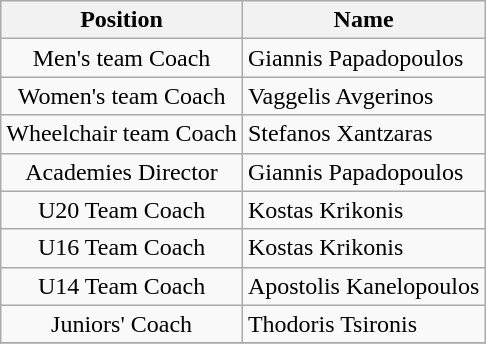<table class="wikitable" style="text-align: center;">
<tr>
<th>Position</th>
<th>Name</th>
</tr>
<tr>
<td>Men's team Coach</td>
<td style="text-align:left;"> Giannis Papadopoulos</td>
</tr>
<tr>
<td>Women's team Coach</td>
<td style="text-align:left;"> Vaggelis Avgerinos</td>
</tr>
<tr>
<td>Wheelchair team Coach</td>
<td style="text-align:left;"> Stefanos Xantzaras</td>
</tr>
<tr>
<td>Academies Director</td>
<td style="text-align:left;"> Giannis Papadopoulos</td>
</tr>
<tr>
<td>U20 Team Coach</td>
<td style="text-align:left;"> Kostas Krikonis</td>
</tr>
<tr>
<td>U16 Team Coach</td>
<td style="text-align:left;"> Kostas Krikonis</td>
</tr>
<tr>
<td>U14 Team Coach</td>
<td style="text-align:left;"> Apostolis Kanelopoulos</td>
</tr>
<tr>
<td>Juniors' Coach</td>
<td style="text-align:left;"> Thodoris Tsironis</td>
</tr>
<tr>
</tr>
</table>
